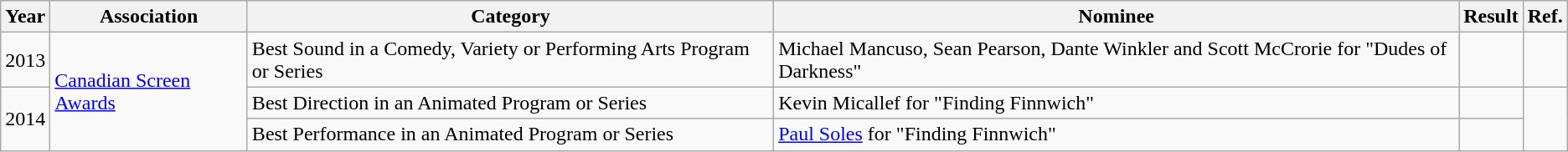<table class="wikitable sortable">
<tr>
<th><strong>Year</strong></th>
<th><strong>Association</strong></th>
<th><strong>Category</strong></th>
<th><strong>Nominee</strong></th>
<th><strong>Result</strong></th>
<th><strong>Ref.</strong></th>
</tr>
<tr>
<td>2013</td>
<td rowspan="3"><a href='#'>Canadian Screen Awards</a></td>
<td>Best Sound in a Comedy, Variety or Performing Arts Program or Series</td>
<td>Michael Mancuso, Sean Pearson, Dante Winkler and Scott McCrorie for "Dudes of Darkness"</td>
<td></td>
<td align=center></td>
</tr>
<tr>
<td rowspan="2">2014</td>
<td>Best Direction in an Animated Program or Series</td>
<td>Kevin Micallef for "Finding Finnwich"</td>
<td></td>
<td rowspan="2" style="text-align:center;"></td>
</tr>
<tr>
<td>Best Performance in an Animated Program or Series</td>
<td><a href='#'>Paul Soles</a> for "Finding Finnwich"</td>
<td></td>
</tr>
</table>
